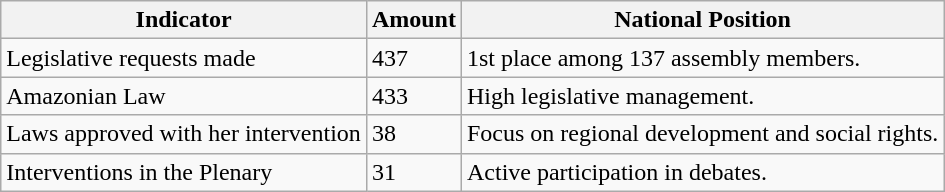<table class="wikitable">
<tr>
<th><strong>Indicator</strong></th>
<th><strong>Amount</strong></th>
<th><strong>National Position</strong></th>
</tr>
<tr>
<td>Legislative requests made</td>
<td>437</td>
<td>1st place among 137 assembly members.</td>
</tr>
<tr>
<td>Amazonian Law</td>
<td>433</td>
<td>High legislative management.</td>
</tr>
<tr>
<td>Laws approved with her intervention</td>
<td>38</td>
<td>Focus on regional development and social rights.</td>
</tr>
<tr>
<td>Interventions in the Plenary</td>
<td>31</td>
<td>Active participation in debates.</td>
</tr>
</table>
